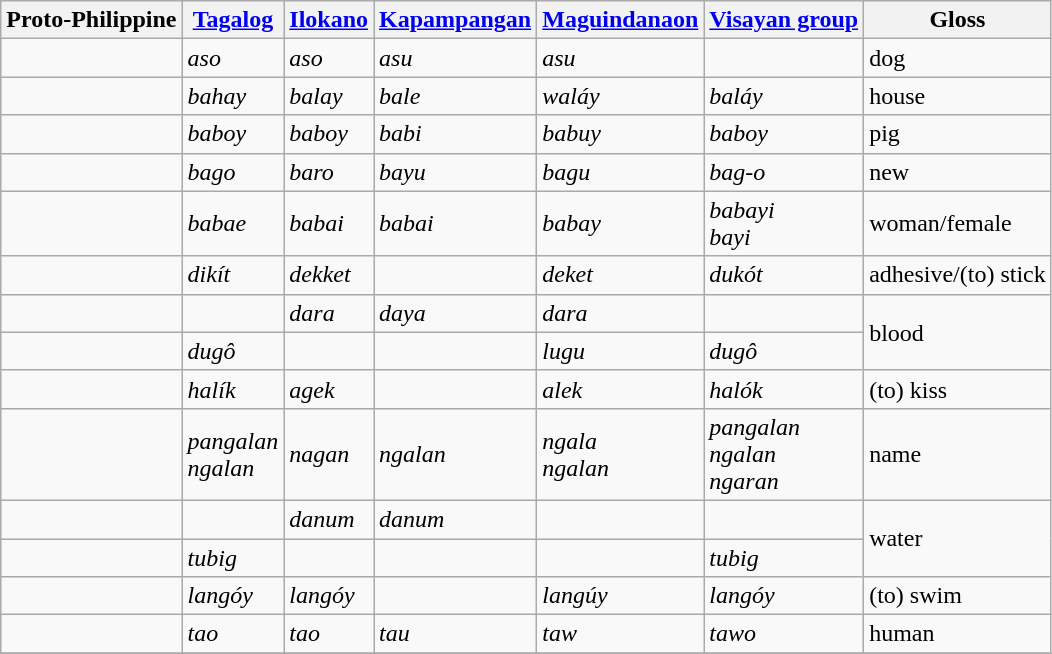<table class="wikitable">
<tr>
<th>Proto-Philippine</th>
<th><a href='#'>Tagalog</a></th>
<th><a href='#'>Ilokano</a></th>
<th><a href='#'>Kapampangan</a></th>
<th><a href='#'>Maguindanaon</a></th>
<th><a href='#'>Visayan group</a></th>
<th>Gloss</th>
</tr>
<tr>
<td></td>
<td><em>aso</em></td>
<td><em>aso</em></td>
<td><em>asu</em></td>
<td><em>asu</em></td>
<td></td>
<td>dog</td>
</tr>
<tr>
<td></td>
<td><em>bahay</em></td>
<td><em>balay</em></td>
<td><em>bale</em></td>
<td><em>waláy</em></td>
<td><em>baláy</em></td>
<td>house</td>
</tr>
<tr>
<td></td>
<td><em>baboy</em></td>
<td><em>baboy</em></td>
<td><em>babi</em></td>
<td><em>babuy</em></td>
<td><em>baboy</em></td>
<td>pig</td>
</tr>
<tr>
<td></td>
<td><em>bago</em></td>
<td><em>baro</em></td>
<td><em>bayu</em></td>
<td><em>bagu</em></td>
<td><em>bag-o</em></td>
<td>new</td>
</tr>
<tr>
<td></td>
<td><em>babae</em></td>
<td><em>babai</em></td>
<td><em>babai</em></td>
<td><em>babay</em></td>
<td><em>babayi</em><br><em>bayi</em></td>
<td>woman/female</td>
</tr>
<tr>
<td></td>
<td><em>dikít</em></td>
<td><em>dekket</em></td>
<td></td>
<td><em>deket</em></td>
<td><em>dukót</em></td>
<td>adhesive/(to) stick</td>
</tr>
<tr>
<td></td>
<td></td>
<td><em>dara</em></td>
<td><em>daya</em></td>
<td><em>dara</em></td>
<td></td>
<td rowspan="2">blood</td>
</tr>
<tr>
<td></td>
<td><em>dugô</em></td>
<td></td>
<td></td>
<td><em>lugu</em></td>
<td><em>dugô</em></td>
</tr>
<tr>
<td></td>
<td><em>halík</em></td>
<td><em>agek</em></td>
<td></td>
<td><em>alek</em></td>
<td><em>halók</em></td>
<td>(to) kiss</td>
</tr>
<tr>
<td></td>
<td><em>pangalan</em><br><em>ngalan</em></td>
<td><em>nagan</em></td>
<td><em>ngalan</em></td>
<td><em>ngala</em><br><em>ngalan</em></td>
<td><em>pangalan</em><br><em>ngalan</em><br><em>ngaran</em></td>
<td>name</td>
</tr>
<tr>
<td></td>
<td></td>
<td><em>danum</em></td>
<td><em>danum</em></td>
<td></td>
<td></td>
<td rowspan="2">water</td>
</tr>
<tr>
<td></td>
<td><em>tubig</em></td>
<td></td>
<td></td>
<td></td>
<td><em>tubig</em></td>
</tr>
<tr>
<td></td>
<td><em>langóy</em></td>
<td><em>langóy</em></td>
<td></td>
<td><em>langúy</em></td>
<td><em>langóy</em></td>
<td>(to) swim</td>
</tr>
<tr>
<td></td>
<td><em>tao</em></td>
<td><em>tao</em></td>
<td><em>tau</em></td>
<td><em>taw</em></td>
<td><em>tawo</em></td>
<td>human</td>
</tr>
<tr>
</tr>
</table>
